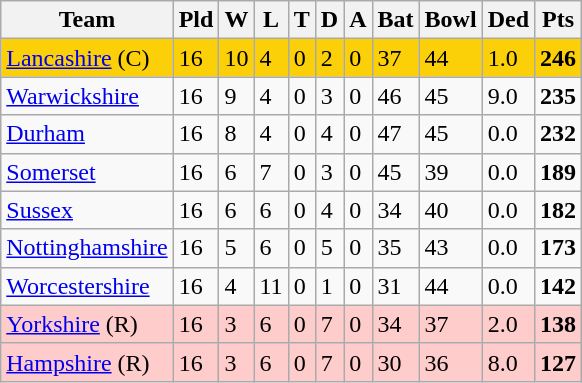<table class="wikitable">
<tr>
<th>Team</th>
<th>Pld</th>
<th>W</th>
<th>L</th>
<th>T</th>
<th>D</th>
<th>A</th>
<th>Bat</th>
<th>Bowl</th>
<th>Ded</th>
<th>Pts</th>
</tr>
<tr style="background:#fbd009;">
<td style="text-align:left;"><a href='#'>Lancashire</a> (C)</td>
<td>16</td>
<td>10</td>
<td>4</td>
<td>0</td>
<td>2</td>
<td>0</td>
<td>37</td>
<td>44</td>
<td>1.0</td>
<td><strong>246</strong></td>
</tr>
<tr>
<td><a href='#'>Warwickshire</a></td>
<td>16</td>
<td>9</td>
<td>4</td>
<td>0</td>
<td>3</td>
<td>0</td>
<td>46</td>
<td>45</td>
<td>9.0</td>
<td><strong>235</strong></td>
</tr>
<tr>
<td><a href='#'>Durham</a></td>
<td>16</td>
<td>8</td>
<td>4</td>
<td>0</td>
<td>4</td>
<td>0</td>
<td>47</td>
<td>45</td>
<td>0.0</td>
<td><strong>232</strong></td>
</tr>
<tr>
<td><a href='#'>Somerset</a></td>
<td>16</td>
<td>6</td>
<td>7</td>
<td>0</td>
<td>3</td>
<td>0</td>
<td>45</td>
<td>39</td>
<td>0.0</td>
<td><strong>189</strong></td>
</tr>
<tr>
<td><a href='#'>Sussex</a></td>
<td>16</td>
<td>6</td>
<td>6</td>
<td>0</td>
<td>4</td>
<td>0</td>
<td>34</td>
<td>40</td>
<td>0.0</td>
<td><strong>182</strong></td>
</tr>
<tr>
<td><a href='#'>Nottinghamshire</a></td>
<td>16</td>
<td>5</td>
<td>6</td>
<td>0</td>
<td>5</td>
<td>0</td>
<td>35</td>
<td>43</td>
<td>0.0</td>
<td><strong>173</strong></td>
</tr>
<tr>
<td><a href='#'>Worcestershire</a></td>
<td>16</td>
<td>4</td>
<td>11</td>
<td>0</td>
<td>1</td>
<td>0</td>
<td>31</td>
<td>44</td>
<td>0.0</td>
<td><strong>142</strong></td>
</tr>
<tr style="background:#FFCCCC;">
<td style="text-align:left;"><a href='#'>Yorkshire</a> (R)</td>
<td>16</td>
<td>3</td>
<td>6</td>
<td>0</td>
<td>7</td>
<td>0</td>
<td>34</td>
<td>37</td>
<td>2.0</td>
<td><strong>138</strong></td>
</tr>
<tr style="background:#FFCCCC;">
<td style="text-align:left;"><a href='#'>Hampshire</a> (R)</td>
<td>16</td>
<td>3</td>
<td>6</td>
<td>0</td>
<td>7</td>
<td>0</td>
<td>30</td>
<td>36</td>
<td>8.0</td>
<td><strong>127</strong></td>
</tr>
</table>
